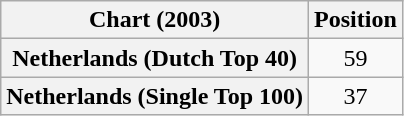<table class="wikitable sortable plainrowheaders" style="text-align:center">
<tr>
<th scope="col">Chart (2003)</th>
<th scope="col">Position</th>
</tr>
<tr>
<th scope="row">Netherlands (Dutch Top 40)</th>
<td>59</td>
</tr>
<tr>
<th scope="row">Netherlands (Single Top 100)</th>
<td>37</td>
</tr>
</table>
